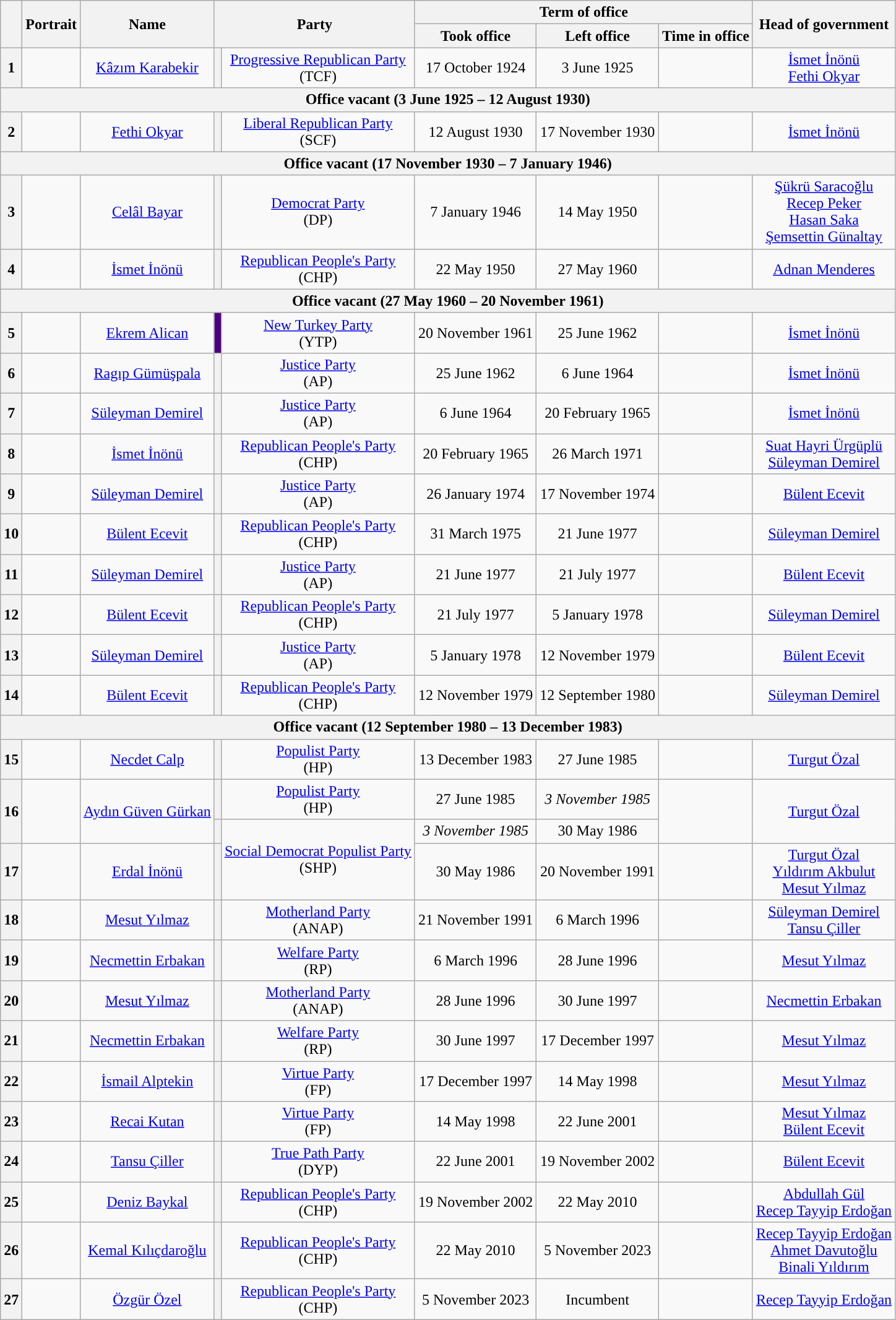<table class="wikitable" style="text-align:center;">
<tr>
<th rowspan=2></th>
<th rowspan=2>Portrait</th>
<th rowspan=2>Name<br></th>
<th rowspan=2 colspan=2>Party</th>
<th colspan=3>Term of office</th>
<th rowspan=2>Head of government</th>
</tr>
<tr>
<th>Took office</th>
<th>Left office</th>
<th>Time in office</th>
</tr>
<tr>
<th>1</th>
<td></td>
<td><a href='#'>Kâzım Karabekir</a><br></td>
<th style="background:"></th>
<td><a href='#'>Progressive Republican Party</a><br>(TCF)</td>
<td>17 October 1924</td>
<td>3 June 1925</td>
<td></td>
<td><a href='#'>İsmet İnönü</a><br><a href='#'>Fethi Okyar</a></td>
</tr>
<tr>
<th colspan="9">Office vacant (3 June 1925 – 12 August 1930)</th>
</tr>
<tr>
<th>2</th>
<td></td>
<td><a href='#'>Fethi Okyar</a><br></td>
<th style="background:"></th>
<td><a href='#'>Liberal Republican Party</a><br>(SCF)</td>
<td>12 August 1930</td>
<td>17 November 1930</td>
<td></td>
<td><a href='#'>İsmet İnönü</a></td>
</tr>
<tr>
<th colspan="9">Office vacant (17 November 1930 – 7 January 1946)</th>
</tr>
<tr>
<th>3</th>
<td></td>
<td><a href='#'>Celâl Bayar</a><br></td>
<th style="background:"></th>
<td><a href='#'>Democrat Party</a><br>(DP)</td>
<td>7 January 1946</td>
<td>14 May 1950</td>
<td></td>
<td><a href='#'>Şükrü Saracoğlu</a><br><a href='#'>Recep Peker</a><br><a href='#'>Hasan Saka</a><br><a href='#'>Şemsettin Günaltay</a></td>
</tr>
<tr>
<th>4</th>
<td></td>
<td><a href='#'>İsmet İnönü</a><br></td>
<th style="background:"></th>
<td><a href='#'>Republican People's Party</a><br>(CHP)</td>
<td>22 May 1950</td>
<td>27 May 1960</td>
<td></td>
<td><a href='#'>Adnan Menderes</a></td>
</tr>
<tr>
<th colspan="9">Office vacant (27 May 1960 – 20 November 1961)</th>
</tr>
<tr>
<th>5</th>
<td></td>
<td><a href='#'>Ekrem Alican</a><br></td>
<th style="background:Indigo"></th>
<td><a href='#'>New Turkey Party</a><br>(YTP)</td>
<td>20 November 1961</td>
<td>25 June 1962</td>
<td></td>
<td><a href='#'>İsmet İnönü</a></td>
</tr>
<tr>
<th>6</th>
<td></td>
<td><a href='#'>Ragıp Gümüşpala</a><br></td>
<th style="background:"></th>
<td><a href='#'>Justice Party</a><br>(AP)</td>
<td>25 June 1962</td>
<td>6 June 1964</td>
<td></td>
<td><a href='#'>İsmet İnönü</a></td>
</tr>
<tr>
<th>7</th>
<td></td>
<td><a href='#'>Süleyman Demirel</a><br></td>
<th style="background:"></th>
<td><a href='#'>Justice Party</a><br>(AP)</td>
<td>6 June 1964</td>
<td>20 February 1965</td>
<td></td>
<td><a href='#'>İsmet İnönü</a></td>
</tr>
<tr>
<th>8<br></th>
<td></td>
<td><a href='#'>İsmet İnönü</a><br></td>
<th style="background:"></th>
<td><a href='#'>Republican People's Party</a><br>(CHP)</td>
<td>20 February 1965</td>
<td>26 March 1971</td>
<td></td>
<td><a href='#'>Suat Hayri Ürgüplü</a><br><a href='#'>Süleyman Demirel</a></td>
</tr>
<tr>
<th>9<br></th>
<td></td>
<td><a href='#'>Süleyman Demirel</a><br></td>
<th style="background: "></th>
<td><a href='#'>Justice Party</a><br>(AP)</td>
<td>26 January 1974</td>
<td>17 November 1974</td>
<td></td>
<td><a href='#'>Bülent Ecevit</a></td>
</tr>
<tr>
<th>10</th>
<td></td>
<td><a href='#'>Bülent Ecevit</a><br></td>
<th style="background:"></th>
<td><a href='#'>Republican People's Party</a><br>(CHP)</td>
<td>31 March 1975</td>
<td>21 June 1977</td>
<td></td>
<td><a href='#'>Süleyman Demirel</a></td>
</tr>
<tr>
<th>11<br></th>
<td></td>
<td><a href='#'>Süleyman Demirel</a><br></td>
<th style="background:"></th>
<td><a href='#'>Justice Party</a><br>(AP)</td>
<td>21 June 1977</td>
<td>21 July 1977</td>
<td></td>
<td><a href='#'>Bülent Ecevit</a></td>
</tr>
<tr>
<th>12<br></th>
<td></td>
<td><a href='#'>Bülent Ecevit</a><br></td>
<th style="background:"></th>
<td><a href='#'>Republican People's Party</a><br>(CHP)</td>
<td>21 July 1977</td>
<td>5 January 1978</td>
<td></td>
<td><a href='#'>Süleyman Demirel</a></td>
</tr>
<tr>
<th>13<br></th>
<td></td>
<td><a href='#'>Süleyman Demirel</a><br></td>
<th style="background:"></th>
<td><a href='#'>Justice Party</a><br>(AP)</td>
<td>5 January 1978</td>
<td>12 November 1979</td>
<td></td>
<td><a href='#'>Bülent Ecevit</a></td>
</tr>
<tr>
<th>14<br></th>
<td></td>
<td><a href='#'>Bülent Ecevit</a><br></td>
<th style="background:"></th>
<td><a href='#'>Republican People's Party</a><br>(CHP)</td>
<td>12 November 1979</td>
<td>12 September 1980</td>
<td></td>
<td><a href='#'>Süleyman Demirel</a></td>
</tr>
<tr>
<th colspan="9">Office vacant (12 September 1980 – 13 December 1983)</th>
</tr>
<tr>
<th>15</th>
<td></td>
<td><a href='#'>Necdet Calp</a><br></td>
<th style="background:"></th>
<td><a href='#'>Populist Party</a><br>(HP)</td>
<td>13 December 1983</td>
<td>27 June 1985</td>
<td></td>
<td><a href='#'>Turgut Özal</a></td>
</tr>
<tr>
<th rowspan="2">16</th>
<td rowspan="2"></td>
<td rowspan="2"><a href='#'>Aydın Güven Gürkan</a><br></td>
<th style="background:"></th>
<td><a href='#'>Populist Party</a><br>(HP)</td>
<td>27 June 1985</td>
<td><em>3 November 1985</em></td>
<td rowspan="2"></td>
<td rowspan="2"><a href='#'>Turgut Özal</a></td>
</tr>
<tr>
<th style="background:"></th>
<td rowspan="2"><a href='#'>Social Democrat Populist Party</a><br>(SHP)</td>
<td><em>3 November 1985</em></td>
<td>30 May 1986</td>
</tr>
<tr>
<th>17</th>
<td></td>
<td><a href='#'>Erdal İnönü</a><br></td>
<th style="background:"></th>
<td>30 May 1986</td>
<td>20 November 1991</td>
<td></td>
<td><a href='#'>Turgut Özal</a><br><a href='#'>Yıldırım Akbulut</a><br><a href='#'>Mesut Yılmaz</a></td>
</tr>
<tr>
<th>18</th>
<td></td>
<td><a href='#'>Mesut Yılmaz</a><br></td>
<th style="background:"></th>
<td><a href='#'>Motherland Party</a><br>(ANAP)</td>
<td>21 November 1991</td>
<td>6 March 1996</td>
<td></td>
<td><a href='#'>Süleyman Demirel</a><br><a href='#'>Tansu Çiller</a></td>
</tr>
<tr>
<th>19</th>
<td></td>
<td><a href='#'>Necmettin Erbakan</a><br></td>
<th style="background:"></th>
<td><a href='#'>Welfare Party</a><br>(RP)</td>
<td>6 March 1996</td>
<td>28 June 1996</td>
<td></td>
<td><a href='#'>Mesut Yılmaz</a></td>
</tr>
<tr>
<th>20<br></th>
<td></td>
<td><a href='#'>Mesut Yılmaz</a><br></td>
<th style="background:"></th>
<td><a href='#'>Motherland Party</a><br>(ANAP)</td>
<td>28 June 1996</td>
<td>30 June 1997</td>
<td></td>
<td><a href='#'>Necmettin Erbakan</a></td>
</tr>
<tr>
<th>21<br></th>
<td></td>
<td><a href='#'>Necmettin Erbakan</a><br></td>
<th style="background:"></th>
<td><a href='#'>Welfare Party</a><br>(RP)</td>
<td>30 June 1997</td>
<td>17 December 1997</td>
<td></td>
<td><a href='#'>Mesut Yılmaz</a></td>
</tr>
<tr>
<th>22</th>
<td></td>
<td><a href='#'>İsmail Alptekin</a><br></td>
<th style="background:"></th>
<td><a href='#'>Virtue Party</a><br>(FP)</td>
<td>17 December 1997</td>
<td>14 May 1998</td>
<td></td>
<td><a href='#'>Mesut Yılmaz</a></td>
</tr>
<tr>
<th>23</th>
<td></td>
<td><a href='#'>Recai Kutan</a><br></td>
<th style="background:"></th>
<td><a href='#'>Virtue Party</a><br>(FP)</td>
<td>14 May 1998</td>
<td>22 June 2001</td>
<td></td>
<td><a href='#'>Mesut Yılmaz</a><br><a href='#'>Bülent Ecevit</a></td>
</tr>
<tr>
<th>24</th>
<td></td>
<td><a href='#'>Tansu Çiller</a><br></td>
<th style="background:"></th>
<td><a href='#'>True Path Party</a><br>(DYP)</td>
<td>22 June 2001</td>
<td>19 November 2002</td>
<td></td>
<td><a href='#'>Bülent Ecevit</a></td>
</tr>
<tr>
<th>25</th>
<td></td>
<td><a href='#'>Deniz Baykal</a><br></td>
<th style="background:"></th>
<td><a href='#'>Republican People's Party</a><br>(CHP)</td>
<td>19 November 2002</td>
<td>22 May 2010</td>
<td></td>
<td><a href='#'>Abdullah Gül</a><br><a href='#'>Recep Tayyip Erdoğan</a></td>
</tr>
<tr>
<th>26</th>
<td></td>
<td><a href='#'>Kemal Kılıçdaroğlu</a><br></td>
<th style="background:"></th>
<td><a href='#'>Republican People's Party</a><br>(CHP)</td>
<td>22 May 2010</td>
<td>5 November 2023</td>
<td></td>
<td><a href='#'>Recep Tayyip Erdoğan</a><br><a href='#'>Ahmet Davutoğlu</a><br><a href='#'>Binali Yıldırım</a></td>
</tr>
<tr>
<th>27</th>
<td></td>
<td><a href='#'>Özgür Özel</a><br></td>
<th style="background:"></th>
<td><a href='#'>Republican People's Party</a><br>(CHP)</td>
<td>5 November 2023</td>
<td>Incumbent</td>
<td></td>
<td><a href='#'>Recep Tayyip Erdoğan</a></td>
</tr>
</table>
